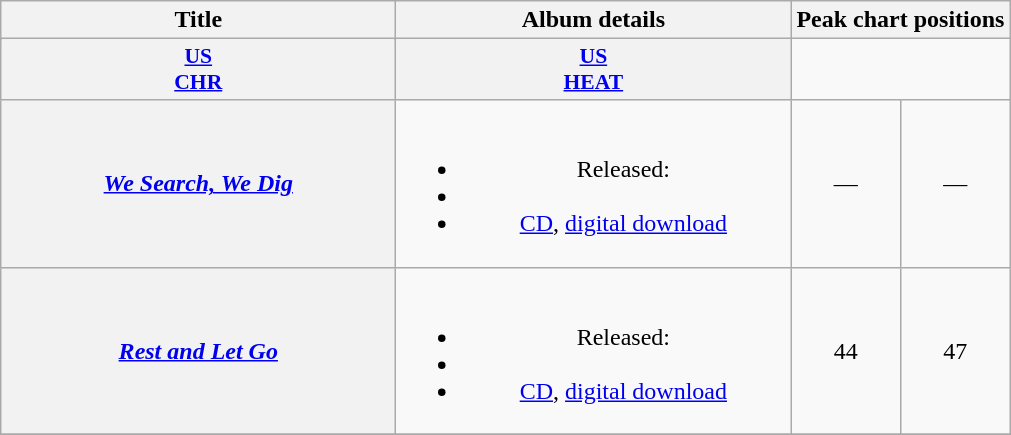<table class="wikitable plainrowheaders" style="text-align:center;">
<tr>
<th scope="col" rowspan="2" style="width:16em;">Title</th>
<th scope="col" rowspan="2" style="width:16em;">Album details</th>
<th scope="col" colspan="2">Peak chart positions</th>
</tr>
<tr>
</tr>
<tr>
<th style="width:3em; font-size:90%"><a href='#'>US<br>CHR</a></th>
<th style="width:3em; font-size:90%"><a href='#'>US<br>HEAT</a></th>
</tr>
<tr>
<th scope="row"><em><a href='#'>We Search, We Dig</a></em></th>
<td><br><ul><li>Released: </li><li></li><li><a href='#'>CD</a>, <a href='#'>digital download</a></li></ul></td>
<td>—</td>
<td>—</td>
</tr>
<tr>
<th scope="row"><em><a href='#'>Rest and Let Go</a></em></th>
<td><br><ul><li>Released: </li><li></li><li><a href='#'>CD</a>, <a href='#'>digital download</a></li></ul></td>
<td>44</td>
<td>47</td>
</tr>
<tr>
</tr>
</table>
